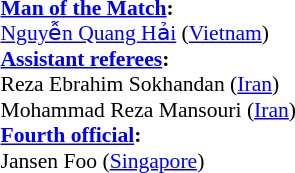<table width=50% style="font-size:90%;">
<tr>
<td><br><strong><a href='#'>Man of the Match</a>:</strong>
<br><a href='#'>Nguyễn Quang Hải</a> (<a href='#'>Vietnam</a>)<br><strong><a href='#'>Assistant referees</a>:</strong>
<br>Reza Ebrahim Sokhandan (<a href='#'>Iran</a>)
<br>Mohammad Reza Mansouri (<a href='#'>Iran</a>)
<br><strong><a href='#'>Fourth official</a>:</strong>
<br>Jansen Foo (<a href='#'>Singapore</a>)</td>
</tr>
</table>
